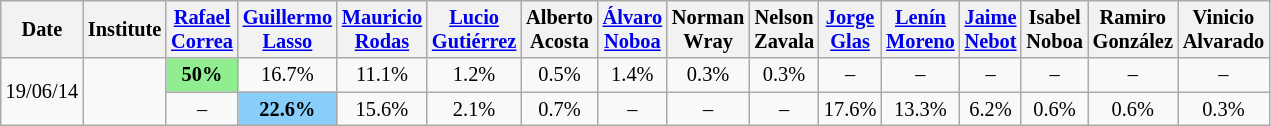<table class="wikitable" style="font-size:85%;text-align:center;">
<tr>
<th>Date</th>
<th>Institute</th>
<th><a href='#'>Rafael<br>Correa</a></th>
<th><a href='#'>Guillermo<br>Lasso</a></th>
<th><a href='#'>Mauricio<br>Rodas</a></th>
<th><a href='#'>Lucio<br>Gutiérrez</a></th>
<th>Alberto<br>Acosta</th>
<th><a href='#'>Álvaro<br>Noboa</a></th>
<th>Norman<br>Wray</th>
<th>Nelson<br>Zavala</th>
<th><a href='#'>Jorge<br>Glas</a></th>
<th><a href='#'>Lenín<br>Moreno</a></th>
<th><a href='#'>Jaime<br>Nebot</a></th>
<th>Isabel<br>Noboa</th>
<th>Ramiro<br>González</th>
<th>Vinicio<br>Alvarado</th>
</tr>
<tr>
<td rowspan="2">19/06/14</td>
<td rowspan="2"></td>
<td style="background:lightgreen"><strong>50%</strong></td>
<td>16.7%</td>
<td>11.1%</td>
<td>1.2%</td>
<td>0.5%</td>
<td>1.4%</td>
<td>0.3%</td>
<td>0.3%</td>
<td>–</td>
<td>–</td>
<td>–</td>
<td>–</td>
<td>–</td>
<td>–</td>
</tr>
<tr>
<td>–</td>
<td style="background:lightskyblue"><strong>22.6%</strong></td>
<td>15.6%</td>
<td>2.1%</td>
<td>0.7%</td>
<td>–</td>
<td>–</td>
<td>–</td>
<td>17.6%</td>
<td>13.3%</td>
<td>6.2%</td>
<td>0.6%</td>
<td>0.6%</td>
<td>0.3%</td>
</tr>
</table>
